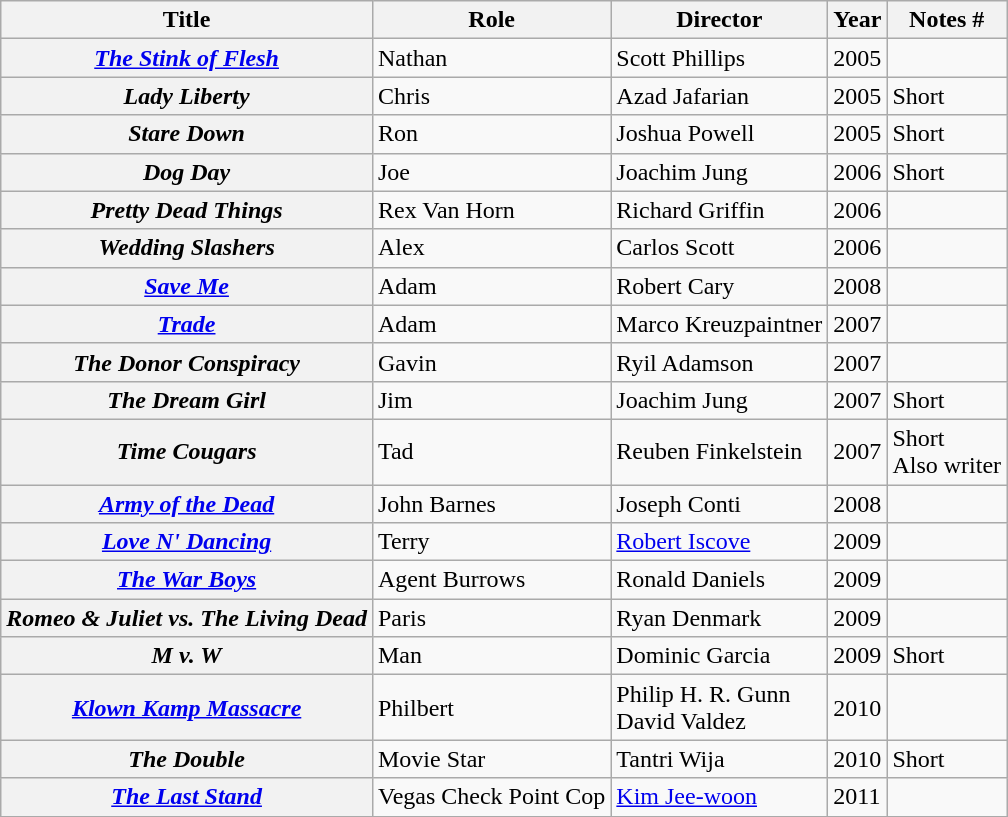<table class="wikitable plainrowheaders sortable">
<tr>
<th scope="col">Title</th>
<th scope="col">Role</th>
<th scope="col">Director</th>
<th scope="col">Year</th>
<th scope="col" class="unsortable">Notes #</th>
</tr>
<tr>
<th scope="row"><em><a href='#'>The Stink of Flesh</a></em></th>
<td>Nathan</td>
<td>Scott Phillips</td>
<td>2005</td>
<td></td>
</tr>
<tr>
<th scope="row"><em>Lady Liberty</em></th>
<td>Chris</td>
<td>Azad Jafarian</td>
<td>2005</td>
<td>Short</td>
</tr>
<tr>
<th scope="row"><em>Stare Down</em></th>
<td>Ron</td>
<td>Joshua Powell</td>
<td>2005</td>
<td>Short</td>
</tr>
<tr>
<th scope="row"><em>Dog Day</em></th>
<td>Joe</td>
<td>Joachim Jung</td>
<td>2006</td>
<td>Short</td>
</tr>
<tr>
<th scope="row"><em>Pretty Dead Things</em></th>
<td>Rex Van Horn</td>
<td>Richard Griffin</td>
<td>2006</td>
<td></td>
</tr>
<tr>
<th scope="row"><em>Wedding Slashers</em></th>
<td>Alex</td>
<td>Carlos Scott</td>
<td>2006</td>
<td></td>
</tr>
<tr>
<th scope="row"><em><a href='#'>Save Me</a></em></th>
<td>Adam</td>
<td>Robert Cary</td>
<td>2008</td>
<td></td>
</tr>
<tr>
<th scope="row"><em><a href='#'>Trade</a></em></th>
<td>Adam</td>
<td>Marco Kreuzpaintner</td>
<td>2007</td>
<td></td>
</tr>
<tr>
<th scope="row"><em>The Donor Conspiracy</em></th>
<td>Gavin</td>
<td>Ryil Adamson</td>
<td>2007</td>
<td></td>
</tr>
<tr>
<th scope="row"><em>The Dream Girl</em></th>
<td>Jim</td>
<td>Joachim Jung</td>
<td>2007</td>
<td>Short</td>
</tr>
<tr>
<th scope="row"><em>Time Cougars</em></th>
<td>Tad</td>
<td>Reuben Finkelstein</td>
<td>2007</td>
<td>Short<br>Also writer</td>
</tr>
<tr>
<th scope="row"><em><a href='#'>Army of the Dead</a></em></th>
<td>John Barnes</td>
<td>Joseph Conti</td>
<td>2008</td>
<td></td>
</tr>
<tr>
<th scope="row"><em><a href='#'>Love N' Dancing</a></em></th>
<td>Terry</td>
<td><a href='#'>Robert Iscove</a></td>
<td>2009</td>
<td></td>
</tr>
<tr>
<th scope="row"><em><a href='#'>The War Boys</a></em></th>
<td>Agent Burrows</td>
<td>Ronald Daniels</td>
<td>2009</td>
<td></td>
</tr>
<tr>
<th scope="row"><em>Romeo & Juliet vs. The Living Dead</em></th>
<td>Paris</td>
<td>Ryan Denmark</td>
<td>2009</td>
<td></td>
</tr>
<tr>
<th scope="row"><em>M v. W</em></th>
<td>Man</td>
<td>Dominic Garcia</td>
<td>2009</td>
<td>Short</td>
</tr>
<tr>
<th scope="row"><em><a href='#'>Klown Kamp Massacre</a></em></th>
<td>Philbert</td>
<td>Philip H. R. Gunn<br>David Valdez</td>
<td>2010</td>
<td></td>
</tr>
<tr>
<th scope="row"><em>The Double</em></th>
<td>Movie Star</td>
<td>Tantri Wija</td>
<td>2010</td>
<td>Short</td>
</tr>
<tr>
<th scope="row"><em><a href='#'>The Last Stand</a></em></th>
<td>Vegas Check Point Cop</td>
<td><a href='#'>Kim Jee-woon</a></td>
<td>2011</td>
<td></td>
</tr>
<tr>
</tr>
</table>
